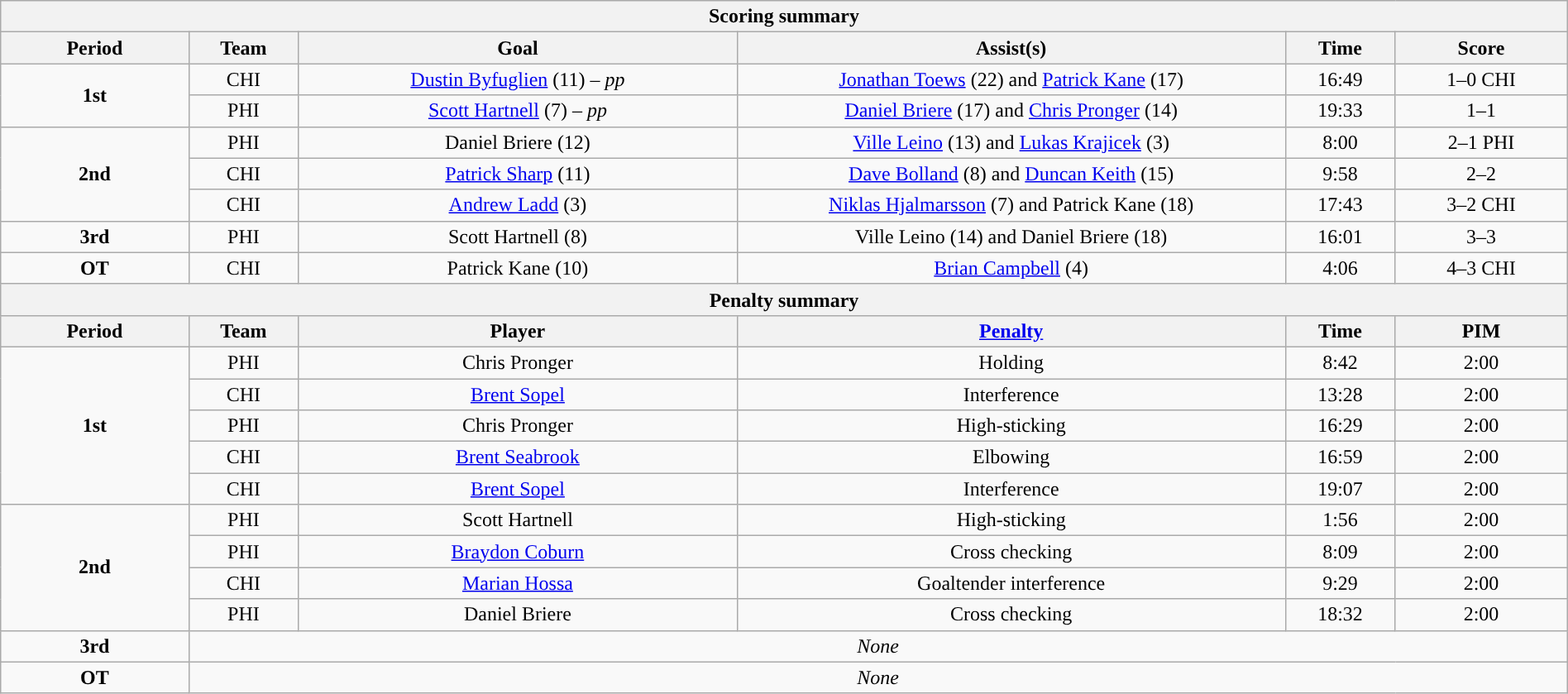<table style="width:100%;" class="wikitable">
<tr>
<th colspan=6>Scoring summary</th>
</tr>
<tr>
<th style="width:12%;">Period</th>
<th style="width:7%;">Team</th>
<th style="width:28%;">Goal</th>
<th style="width:35%;">Assist(s)</th>
<th style="width:7%;">Time</th>
<th style="width:11%;">Score</th>
</tr>
<tr style="text-align:center;">
<td rowspan="2"><strong>1st</strong></td>
<td>CHI</td>
<td><a href='#'>Dustin Byfuglien</a> (11) – <em>pp</em></td>
<td><a href='#'>Jonathan Toews</a> (22) and <a href='#'>Patrick Kane</a> (17)</td>
<td>16:49</td>
<td>1–0 CHI</td>
</tr>
<tr style="text-align:center;">
<td>PHI</td>
<td><a href='#'>Scott Hartnell</a> (7) – <em>pp</em></td>
<td><a href='#'>Daniel Briere</a> (17) and <a href='#'>Chris Pronger</a> (14)</td>
<td>19:33</td>
<td>1–1</td>
</tr>
<tr style="text-align:center;">
<td rowspan="3"><strong>2nd</strong></td>
<td>PHI</td>
<td>Daniel Briere (12)</td>
<td><a href='#'>Ville Leino</a> (13) and <a href='#'>Lukas Krajicek</a> (3)</td>
<td>8:00</td>
<td>2–1 PHI</td>
</tr>
<tr style="text-align:center;">
<td>CHI</td>
<td><a href='#'>Patrick Sharp</a> (11)</td>
<td><a href='#'>Dave Bolland</a> (8) and <a href='#'>Duncan Keith</a> (15)</td>
<td>9:58</td>
<td>2–2</td>
</tr>
<tr style="text-align:center;">
<td>CHI</td>
<td><a href='#'>Andrew Ladd</a> (3)</td>
<td><a href='#'>Niklas Hjalmarsson</a> (7) and Patrick Kane (18)</td>
<td>17:43</td>
<td>3–2 CHI</td>
</tr>
<tr style="text-align:center;">
<td rowspan="1"><strong>3rd</strong></td>
<td>PHI</td>
<td>Scott Hartnell (8)</td>
<td>Ville Leino (14) and Daniel Briere (18)</td>
<td>16:01</td>
<td>3–3</td>
</tr>
<tr style="text-align:center;">
<td rowspan="1"><strong>OT</strong></td>
<td>CHI</td>
<td>Patrick Kane (10)</td>
<td><a href='#'>Brian Campbell</a> (4)</td>
<td>4:06</td>
<td>4–3 CHI</td>
</tr>
<tr style="text-align:center;">
<th colspan=6>Penalty summary</th>
</tr>
<tr>
<th style="width:12%;">Period</th>
<th style="width:7%;">Team</th>
<th style="width:28%;">Player</th>
<th style="width:35%;"><a href='#'>Penalty</a></th>
<th style="width:7%;">Time</th>
<th style="width:11%;">PIM</th>
</tr>
<tr style="text-align:center;">
<td rowspan="5"><strong>1st</strong></td>
<td>PHI</td>
<td>Chris Pronger</td>
<td>Holding</td>
<td>8:42</td>
<td>2:00</td>
</tr>
<tr style="text-align:center;">
<td>CHI</td>
<td><a href='#'>Brent Sopel</a></td>
<td>Interference</td>
<td>13:28</td>
<td>2:00</td>
</tr>
<tr style="text-align:center;">
<td>PHI</td>
<td>Chris Pronger</td>
<td>High-sticking</td>
<td>16:29</td>
<td>2:00</td>
</tr>
<tr style="text-align:center;">
<td>CHI</td>
<td><a href='#'>Brent Seabrook</a></td>
<td>Elbowing</td>
<td>16:59</td>
<td>2:00</td>
</tr>
<tr style="text-align:center;">
<td>CHI</td>
<td><a href='#'>Brent Sopel</a></td>
<td>Interference</td>
<td>19:07</td>
<td>2:00</td>
</tr>
<tr style="text-align:center;">
<td rowspan="4"><strong>2nd</strong></td>
<td>PHI</td>
<td>Scott Hartnell</td>
<td>High-sticking</td>
<td>1:56</td>
<td>2:00</td>
</tr>
<tr style="text-align:center;">
<td>PHI</td>
<td><a href='#'>Braydon Coburn</a></td>
<td>Cross checking</td>
<td>8:09</td>
<td>2:00</td>
</tr>
<tr style="text-align:center;">
<td>CHI</td>
<td><a href='#'>Marian Hossa</a></td>
<td>Goaltender interference</td>
<td>9:29</td>
<td>2:00</td>
</tr>
<tr style="text-align:center;">
<td>PHI</td>
<td>Daniel Briere</td>
<td>Cross checking</td>
<td>18:32</td>
<td>2:00</td>
</tr>
<tr style="text-align:center;">
<td><strong>3rd</strong></td>
<td colspan="5"><em>None</em></td>
</tr>
<tr style="text-align:center;">
<td><strong>OT</strong></td>
<td colspan="5"><em>None</em></td>
</tr>
</table>
